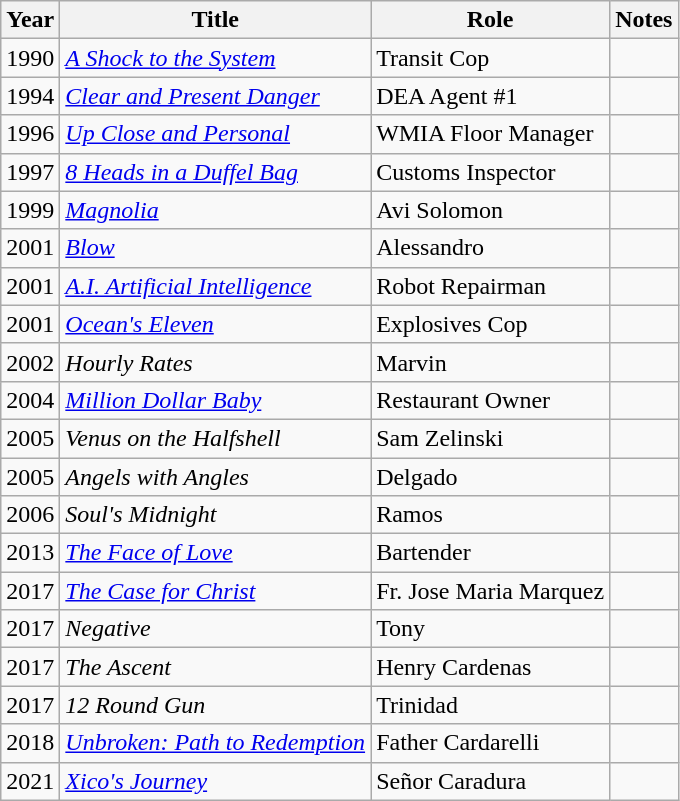<table class="wikitable sortable">
<tr>
<th>Year</th>
<th>Title</th>
<th>Role</th>
<th>Notes</th>
</tr>
<tr>
<td>1990</td>
<td><em><a href='#'>A Shock to the System</a></em></td>
<td>Transit Cop</td>
<td></td>
</tr>
<tr>
<td>1994</td>
<td><em><a href='#'>Clear and Present Danger</a></em></td>
<td>DEA Agent #1</td>
<td></td>
</tr>
<tr>
<td>1996</td>
<td><em><a href='#'>Up Close and Personal</a></em></td>
<td>WMIA Floor Manager</td>
<td></td>
</tr>
<tr>
<td>1997</td>
<td><em><a href='#'>8 Heads in a Duffel Bag</a></em></td>
<td>Customs Inspector</td>
<td></td>
</tr>
<tr>
<td>1999</td>
<td><em><a href='#'>Magnolia</a></em></td>
<td>Avi Solomon</td>
<td></td>
</tr>
<tr>
<td>2001</td>
<td><em><a href='#'>Blow</a></em></td>
<td>Alessandro</td>
<td></td>
</tr>
<tr>
<td>2001</td>
<td><em><a href='#'>A.I. Artificial Intelligence</a></em></td>
<td>Robot Repairman</td>
<td></td>
</tr>
<tr>
<td>2001</td>
<td><em><a href='#'>Ocean's Eleven</a></em></td>
<td>Explosives Cop</td>
<td></td>
</tr>
<tr>
<td>2002</td>
<td><em>Hourly Rates</em></td>
<td>Marvin</td>
<td></td>
</tr>
<tr>
<td>2004</td>
<td><em><a href='#'>Million Dollar Baby</a></em></td>
<td>Restaurant Owner</td>
<td></td>
</tr>
<tr>
<td>2005</td>
<td><em>Venus on the Halfshell</em></td>
<td>Sam Zelinski</td>
<td></td>
</tr>
<tr>
<td>2005</td>
<td><em>Angels with Angles</em></td>
<td>Delgado</td>
<td></td>
</tr>
<tr>
<td>2006</td>
<td><em>Soul's Midnight</em></td>
<td>Ramos</td>
<td></td>
</tr>
<tr>
<td>2013</td>
<td><em><a href='#'>The Face of Love</a></em></td>
<td>Bartender</td>
<td></td>
</tr>
<tr>
<td>2017</td>
<td><em><a href='#'>The Case for Christ</a></em></td>
<td>Fr. Jose Maria Marquez</td>
<td></td>
</tr>
<tr>
<td>2017</td>
<td><em>Negative</em></td>
<td>Tony</td>
<td></td>
</tr>
<tr>
<td>2017</td>
<td><em>The Ascent</em></td>
<td>Henry Cardenas</td>
<td></td>
</tr>
<tr>
<td>2017</td>
<td><em>12 Round Gun</em></td>
<td>Trinidad</td>
<td></td>
</tr>
<tr>
<td>2018</td>
<td><em><a href='#'>Unbroken: Path to Redemption</a></em></td>
<td>Father Cardarelli</td>
<td></td>
</tr>
<tr>
<td>2021</td>
<td><em><a href='#'>Xico's Journey</a></em></td>
<td>Señor Caradura</td>
<td></td>
</tr>
</table>
